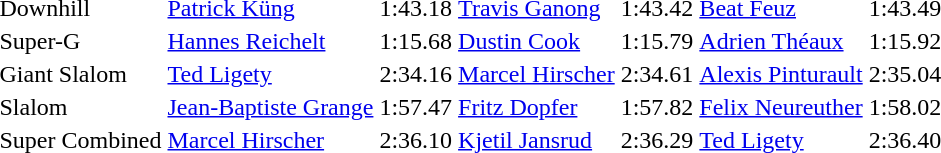<table>
<tr>
<td>Downhill<br></td>
<td><a href='#'>Patrick Küng</a><br></td>
<td>1:43.18</td>
<td><a href='#'>Travis Ganong</a><br></td>
<td>1:43.42</td>
<td><a href='#'>Beat Feuz</a><br></td>
<td>1:43.49</td>
</tr>
<tr>
<td>Super-G<br></td>
<td><a href='#'>Hannes Reichelt</a><br></td>
<td>1:15.68</td>
<td><a href='#'>Dustin Cook</a><br></td>
<td>1:15.79</td>
<td><a href='#'>Adrien Théaux</a><br></td>
<td>1:15.92</td>
</tr>
<tr>
<td>Giant Slalom<br></td>
<td><a href='#'>Ted Ligety</a><br></td>
<td>2:34.16</td>
<td><a href='#'>Marcel Hirscher</a><br></td>
<td>2:34.61</td>
<td><a href='#'>Alexis Pinturault</a><br></td>
<td>2:35.04</td>
</tr>
<tr>
<td>Slalom<br></td>
<td><a href='#'>Jean-Baptiste Grange</a><br></td>
<td>1:57.47</td>
<td><a href='#'>Fritz Dopfer</a><br></td>
<td>1:57.82</td>
<td><a href='#'>Felix Neureuther</a><br></td>
<td>1:58.02</td>
</tr>
<tr>
<td>Super Combined<br></td>
<td><a href='#'>Marcel Hirscher</a><br></td>
<td>2:36.10</td>
<td><a href='#'>Kjetil Jansrud</a><br></td>
<td>2:36.29</td>
<td><a href='#'>Ted Ligety</a><br></td>
<td>2:36.40</td>
</tr>
</table>
